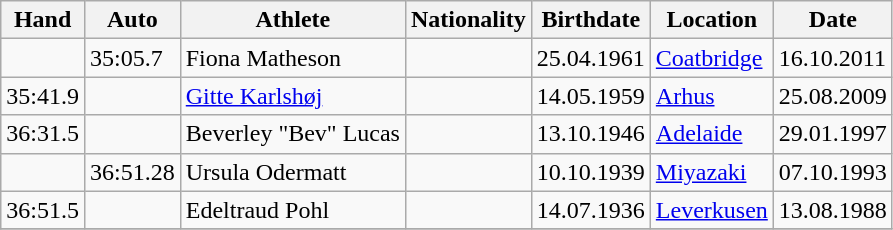<table class="wikitable">
<tr>
<th>Hand</th>
<th>Auto</th>
<th>Athlete</th>
<th>Nationality</th>
<th>Birthdate</th>
<th>Location</th>
<th>Date</th>
</tr>
<tr>
<td></td>
<td>35:05.7</td>
<td>Fiona Matheson</td>
<td></td>
<td>25.04.1961</td>
<td><a href='#'>Coatbridge</a></td>
<td>16.10.2011</td>
</tr>
<tr>
<td>35:41.9</td>
<td></td>
<td><a href='#'>Gitte Karlshøj</a></td>
<td></td>
<td>14.05.1959</td>
<td><a href='#'>Arhus</a></td>
<td>25.08.2009</td>
</tr>
<tr>
<td>36:31.5</td>
<td></td>
<td>Beverley "Bev" Lucas</td>
<td></td>
<td>13.10.1946</td>
<td><a href='#'>Adelaide</a></td>
<td>29.01.1997</td>
</tr>
<tr>
<td></td>
<td>36:51.28</td>
<td>Ursula Odermatt</td>
<td></td>
<td>10.10.1939</td>
<td><a href='#'>Miyazaki</a></td>
<td>07.10.1993</td>
</tr>
<tr>
<td>36:51.5</td>
<td></td>
<td>Edeltraud Pohl</td>
<td></td>
<td>14.07.1936</td>
<td><a href='#'>Leverkusen</a></td>
<td>13.08.1988</td>
</tr>
<tr>
</tr>
</table>
